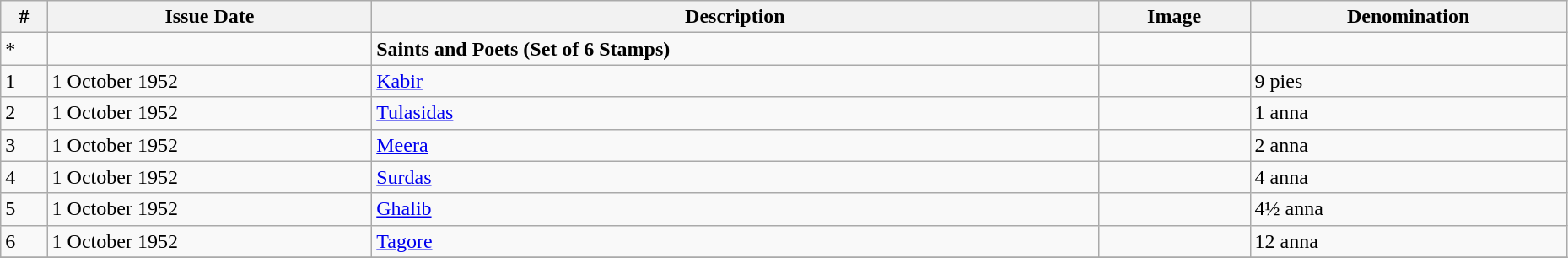<table class = "wikitable"  style = "text-align:justify" width = "98%">
<tr>
<th>#</th>
<th>Issue Date</th>
<th>Description</th>
<th>Image</th>
<th>Denomination</th>
</tr>
<tr>
<td>*</td>
<td></td>
<td><strong>Saints and Poets (Set of 6 Stamps)</strong></td>
<td></td>
<td></td>
</tr>
<tr>
<td>1</td>
<td>1 October 1952</td>
<td><a href='#'>Kabir</a></td>
<td></td>
<td>9 pies</td>
</tr>
<tr>
<td>2</td>
<td>1 October 1952</td>
<td><a href='#'>Tulasidas</a></td>
<td></td>
<td>1 anna</td>
</tr>
<tr>
<td>3</td>
<td>1 October 1952</td>
<td><a href='#'>Meera</a></td>
<td></td>
<td>2 anna</td>
</tr>
<tr>
<td>4</td>
<td>1 October 1952</td>
<td><a href='#'>Surdas</a></td>
<td></td>
<td>4 anna</td>
</tr>
<tr>
<td>5</td>
<td>1 October 1952</td>
<td><a href='#'>Ghalib</a></td>
<td></td>
<td>4½ anna</td>
</tr>
<tr>
<td>6</td>
<td>1 October 1952</td>
<td><a href='#'>Tagore</a></td>
<td></td>
<td>12 anna</td>
</tr>
<tr>
</tr>
</table>
